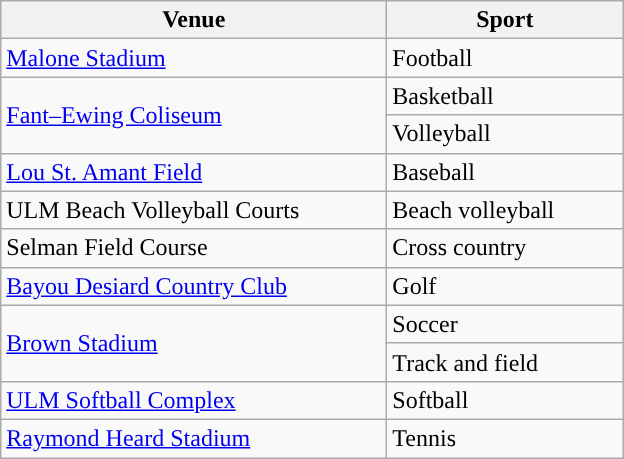<table class="wikitable"; style= "text-align: ">
<tr>
<th width=250px>Venue</th>
<th width=150px>Sport</th>
</tr>
<tr>
<td><a href='#'>Malone Stadium</a></td>
<td>Football</td>
</tr>
<tr>
<td rowspan=2><a href='#'>Fant–Ewing Coliseum</a></td>
<td>Basketball</td>
</tr>
<tr>
<td>Volleyball</td>
</tr>
<tr>
<td><a href='#'>Lou St. Amant Field</a></td>
<td>Baseball</td>
</tr>
<tr>
<td>ULM Beach Volleyball Courts</td>
<td>Beach volleyball</td>
</tr>
<tr>
<td>Selman Field  Course</td>
<td>Cross country</td>
</tr>
<tr>
<td><a href='#'>Bayou Desiard Country Club</a> </td>
<td>Golf</td>
</tr>
<tr>
<td rowspan=2><a href='#'>Brown Stadium</a></td>
<td>Soccer</td>
</tr>
<tr>
<td>Track and field</td>
</tr>
<tr>
<td><a href='#'>ULM Softball Complex</a></td>
<td>Softball</td>
</tr>
<tr>
<td><a href='#'>Raymond Heard Stadium</a></td>
<td>Tennis</td>
</tr>
</table>
